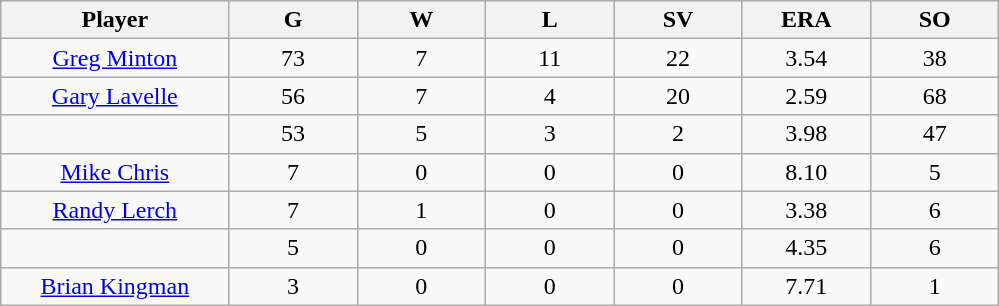<table class="wikitable sortable">
<tr>
<th bgcolor="#DDDDFF" width="16%">Player</th>
<th bgcolor="#DDDDFF" width="9%">G</th>
<th bgcolor="#DDDDFF" width="9%">W</th>
<th bgcolor="#DDDDFF" width="9%">L</th>
<th bgcolor="#DDDDFF" width="9%">SV</th>
<th bgcolor="#DDDDFF" width="9%">ERA</th>
<th bgcolor="#DDDDFF" width="9%">SO</th>
</tr>
<tr align="center">
<td><a href='#'>Greg Minton</a></td>
<td>73</td>
<td>7</td>
<td>11</td>
<td>22</td>
<td>3.54</td>
<td>38</td>
</tr>
<tr align=center>
<td><a href='#'>Gary Lavelle</a></td>
<td>56</td>
<td>7</td>
<td>4</td>
<td>20</td>
<td>2.59</td>
<td>68</td>
</tr>
<tr align=center>
<td></td>
<td>53</td>
<td>5</td>
<td>3</td>
<td>2</td>
<td>3.98</td>
<td>47</td>
</tr>
<tr align="center">
<td><a href='#'>Mike Chris</a></td>
<td>7</td>
<td>0</td>
<td>0</td>
<td>0</td>
<td>8.10</td>
<td>5</td>
</tr>
<tr align=center>
<td><a href='#'>Randy Lerch</a></td>
<td>7</td>
<td>1</td>
<td>0</td>
<td>0</td>
<td>3.38</td>
<td>6</td>
</tr>
<tr align=center>
<td></td>
<td>5</td>
<td>0</td>
<td>0</td>
<td>0</td>
<td>4.35</td>
<td>6</td>
</tr>
<tr align="center">
<td><a href='#'>Brian Kingman</a></td>
<td>3</td>
<td>0</td>
<td>0</td>
<td>0</td>
<td>7.71</td>
<td>1</td>
</tr>
</table>
